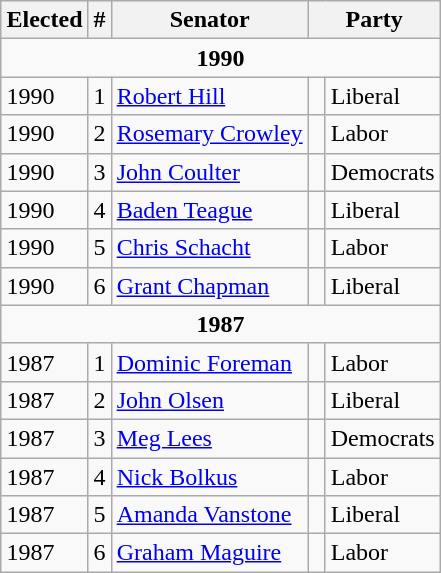<table class="wikitable" style="float:right">
<tr>
<th>Elected</th>
<th>#</th>
<th>Senator</th>
<th colspan="2">Party</th>
</tr>
<tr>
<td style="text-align:center;" colspan="5"><strong>1990</strong></td>
</tr>
<tr>
<td>1990</td>
<td>1</td>
<td><a href='#'>Robert Hill</a></td>
<td> </td>
<td>Liberal</td>
</tr>
<tr>
<td>1990</td>
<td>2</td>
<td><a href='#'>Rosemary Crowley</a></td>
<td> </td>
<td>Labor</td>
</tr>
<tr>
<td>1990</td>
<td>3</td>
<td><a href='#'>John Coulter</a></td>
<td> </td>
<td>Democrats</td>
</tr>
<tr>
<td>1990</td>
<td>4</td>
<td><a href='#'>Baden Teague</a></td>
<td> </td>
<td>Liberal</td>
</tr>
<tr>
<td>1990</td>
<td>5</td>
<td><a href='#'>Chris Schacht</a></td>
<td> </td>
<td>Labor</td>
</tr>
<tr>
<td>1990</td>
<td>6</td>
<td><a href='#'>Grant Chapman</a></td>
<td> </td>
<td>Liberal</td>
</tr>
<tr>
<td style="text-align:center;" colspan="5"><strong>1987</strong></td>
</tr>
<tr>
<td>1987</td>
<td>1</td>
<td><a href='#'>Dominic Foreman</a></td>
<td> </td>
<td>Labor</td>
</tr>
<tr>
<td>1987</td>
<td>2</td>
<td><a href='#'>John Olsen</a></td>
<td> </td>
<td>Liberal</td>
</tr>
<tr>
<td>1987</td>
<td>3</td>
<td><a href='#'>Meg Lees</a></td>
<td> </td>
<td>Democrats</td>
</tr>
<tr>
<td>1987</td>
<td>4</td>
<td><a href='#'>Nick Bolkus</a></td>
<td> </td>
<td>Labor</td>
</tr>
<tr>
<td>1987</td>
<td>5</td>
<td><a href='#'>Amanda Vanstone</a></td>
<td> </td>
<td>Liberal</td>
</tr>
<tr>
<td>1987</td>
<td>6</td>
<td><a href='#'>Graham Maguire</a></td>
<td> </td>
<td>Labor</td>
</tr>
</table>
